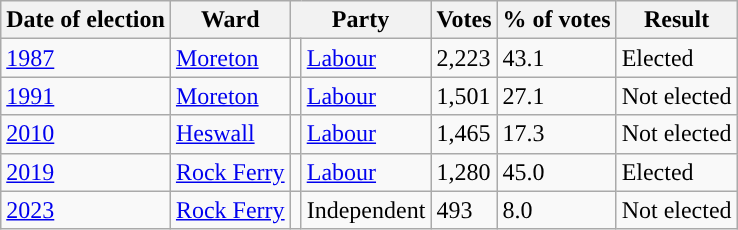<table class="wikitable">
<tr>
<th>Date of election</th>
<th>Ward</th>
<th colspan="2">Party</th>
<th>Votes</th>
<th>% of votes</th>
<th>Result</th>
</tr>
<tr>
<td><a href='#'>1987</a></td>
<td><a href='#'>Moreton</a></td>
<td style="background-color: "></td>
<td><a href='#'>Labour</a></td>
<td>2,223</td>
<td>43.1</td>
<td>Elected</td>
</tr>
<tr>
<td><a href='#'>1991</a></td>
<td><a href='#'>Moreton</a></td>
<td style="background-color: "></td>
<td><a href='#'>Labour</a></td>
<td>1,501</td>
<td>27.1</td>
<td>Not elected</td>
</tr>
<tr>
<td><a href='#'>2010</a></td>
<td><a href='#'>Heswall</a></td>
<td style="background-color: "></td>
<td><a href='#'>Labour</a></td>
<td>1,465</td>
<td>17.3</td>
<td>Not elected</td>
</tr>
<tr>
<td><a href='#'>2019</a></td>
<td><a href='#'>Rock Ferry</a></td>
<td style="background-color: "></td>
<td><a href='#'>Labour</a></td>
<td>1,280</td>
<td>45.0</td>
<td>Elected</td>
</tr>
<tr>
<td><a href='#'>2023</a></td>
<td><a href='#'>Rock Ferry</a></td>
<td></td>
<td>Independent</td>
<td>493</td>
<td>8.0</td>
<td>Not elected</td>
</tr>
</table>
